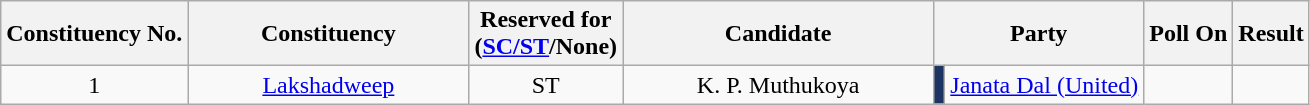<table class="wikitable sortable" style="text-align:center">
<tr>
<th>Constituency No.</th>
<th style="width:180px;">Constituency</th>
<th>Reserved for<br>(<a href='#'>SC/ST</a>/None)</th>
<th style="width:200px;">Candidate</th>
<th colspan="2">Party</th>
<th>Poll On</th>
<th>Result</th>
</tr>
<tr>
<td style="text-align:center;">1</td>
<td><a href='#'>Lakshadweep</a></td>
<td>ST</td>
<td>K. P. Muthukoya</td>
<td bgcolor=#1D3463></td>
<td><a href='#'>Janata Dal (United)</a></td>
<td></td>
<td></td>
</tr>
</table>
